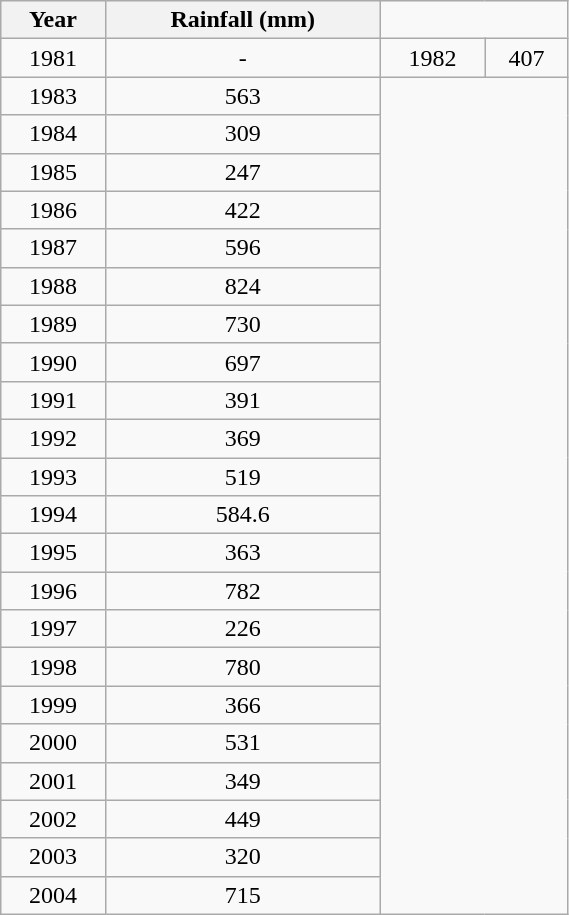<table class="wikitable sortable" style="text-align:center" width=30%>
<tr>
<th>Year</th>
<th>Rainfall (mm)</th>
</tr>
<tr>
<td>1981</td>
<td 500>-</td>
<td>1982</td>
<td>407</td>
</tr>
<tr>
<td>1983</td>
<td>563</td>
</tr>
<tr>
<td>1984</td>
<td>309</td>
</tr>
<tr>
<td>1985</td>
<td>247</td>
</tr>
<tr>
<td>1986</td>
<td>422</td>
</tr>
<tr>
<td>1987</td>
<td>596</td>
</tr>
<tr>
<td>1988</td>
<td>824</td>
</tr>
<tr>
<td>1989</td>
<td>730</td>
</tr>
<tr>
<td>1990</td>
<td>697</td>
</tr>
<tr>
<td>1991</td>
<td>391</td>
</tr>
<tr>
<td>1992</td>
<td>369</td>
</tr>
<tr>
<td>1993</td>
<td>519</td>
</tr>
<tr>
<td>1994</td>
<td>584.6</td>
</tr>
<tr>
<td>1995</td>
<td>363</td>
</tr>
<tr>
<td>1996</td>
<td>782</td>
</tr>
<tr>
<td>1997</td>
<td>226</td>
</tr>
<tr>
<td>1998</td>
<td>780</td>
</tr>
<tr>
<td>1999</td>
<td>366</td>
</tr>
<tr>
<td>2000</td>
<td>531</td>
</tr>
<tr>
<td>2001</td>
<td>349</td>
</tr>
<tr>
<td>2002</td>
<td>449</td>
</tr>
<tr>
<td>2003</td>
<td>320</td>
</tr>
<tr>
<td>2004</td>
<td>715</td>
</tr>
</table>
